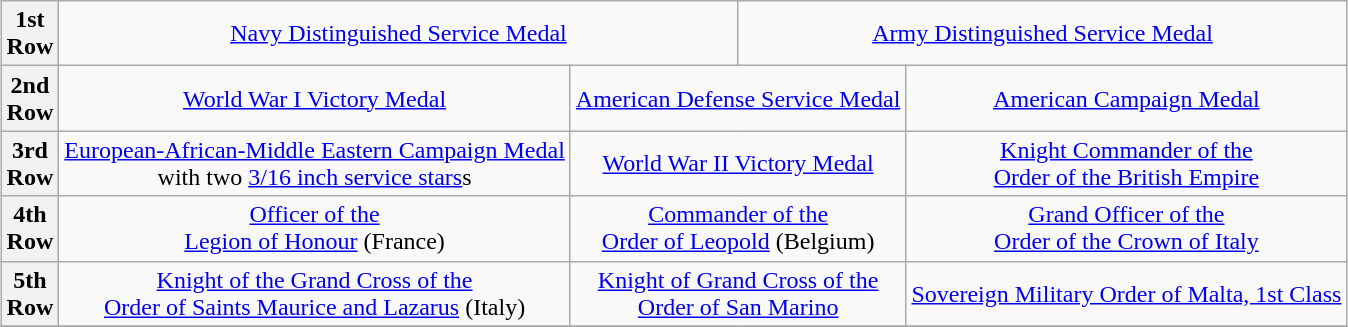<table class="wikitable" style="margin:1em auto; text-align:center;">
<tr>
<th>1st<br>Row</th>
<td colspan="5"><a href='#'>Navy Distinguished Service Medal</a></td>
<td colspan="7"><a href='#'>Army Distinguished Service Medal</a></td>
</tr>
<tr>
<th>2nd<br>Row</th>
<td colspan="3"><a href='#'>World War I Victory Medal</a></td>
<td colspan="3"><a href='#'>American Defense Service Medal</a></td>
<td colspan="3"><a href='#'>American Campaign Medal</a></td>
</tr>
<tr>
<th>3rd<br>Row</th>
<td colspan="3"><a href='#'>European-African-Middle Eastern Campaign Medal</a> <br>with two <a href='#'>3/16 inch service stars</a>s</td>
<td colspan="3"><a href='#'>World War II Victory Medal</a></td>
<td colspan="3"><a href='#'>Knight Commander of the <br>Order of the British Empire</a></td>
</tr>
<tr>
<th>4th<br>Row</th>
<td colspan="3"><a href='#'>Officer of the <br>Legion of Honour</a> (France)</td>
<td colspan="3"><a href='#'>Commander of the <br>Order of Leopold</a> (Belgium)</td>
<td colspan="3"><a href='#'>Grand Officer of the <br>Order of the Crown of Italy</a></td>
</tr>
<tr>
<th>5th<br>Row</th>
<td colspan="3"><a href='#'>Knight of the Grand Cross of the <br>Order of Saints Maurice and Lazarus</a> (Italy)</td>
<td colspan="3"><a href='#'>Knight of Grand Cross of the <br>Order of San Marino</a></td>
<td colspan="3"><a href='#'>Sovereign Military Order of Malta, 1st Class</a></td>
</tr>
<tr>
</tr>
</table>
